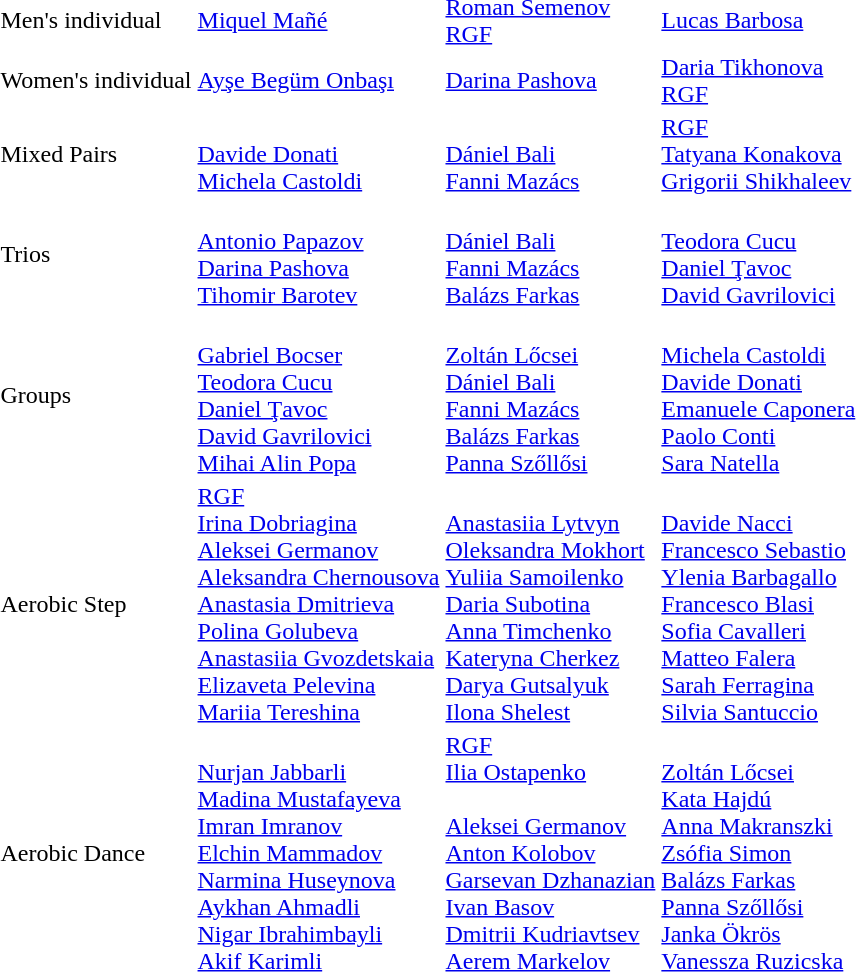<table>
<tr>
<td>Men's individual</td>
<td><a href='#'>Miquel Mañé</a><br></td>
<td><a href='#'>Roman Semenov</a><br> <a href='#'>RGF</a></td>
<td><a href='#'>Lucas Barbosa</a><br></td>
</tr>
<tr>
<td>Women's individual</td>
<td><a href='#'>Ayşe Begüm Onbaşı</a><br></td>
<td><a href='#'>Darina Pashova</a><br></td>
<td><a href='#'>Daria Tikhonova</a><br> <a href='#'>RGF</a></td>
</tr>
<tr>
<td>Mixed Pairs</td>
<td><br><a href='#'>Davide Donati</a><br><a href='#'>Michela Castoldi</a></td>
<td><br><a href='#'>Dániel Bali</a><br><a href='#'>Fanni Mazács</a></td>
<td><a href='#'>RGF</a><br><a href='#'>Tatyana Konakova</a><br><a href='#'>Grigorii Shikhaleev</a></td>
</tr>
<tr>
<td>Trios</td>
<td><br><a href='#'>Antonio Papazov</a><br><a href='#'>Darina Pashova</a><br><a href='#'>Tihomir Barotev</a></td>
<td><br><a href='#'>Dániel Bali</a><br><a href='#'>Fanni Mazács</a><br><a href='#'>Balázs Farkas</a></td>
<td><br><a href='#'>Teodora Cucu</a><br><a href='#'>Daniel Ţavoc</a><br><a href='#'>David Gavrilovici</a></td>
</tr>
<tr>
<td>Groups</td>
<td><br><a href='#'>Gabriel Bocser</a><br><a href='#'>Teodora Cucu</a><br><a href='#'>Daniel Ţavoc</a><br><a href='#'>David Gavrilovici</a><br><a href='#'>Mihai Alin Popa</a></td>
<td><br><a href='#'>Zoltán Lőcsei</a><br><a href='#'>Dániel Bali</a><br><a href='#'>Fanni Mazács</a><br><a href='#'>Balázs Farkas</a><br><a href='#'>Panna Szőllősi</a></td>
<td><br><a href='#'>Michela Castoldi</a><br><a href='#'>Davide Donati</a><br><a href='#'>Emanuele Caponera</a><br><a href='#'>Paolo Conti</a><br><a href='#'>Sara Natella</a></td>
</tr>
<tr>
<td>Aerobic Step</td>
<td><a href='#'>RGF</a><br><a href='#'>Irina Dobriagina</a><br><a href='#'>Aleksei Germanov</a><br><a href='#'>Aleksandra Chernousova</a><br><a href='#'>Anastasia Dmitrieva</a><br><a href='#'>Polina Golubeva</a><br><a href='#'>Anastasiia Gvozdetskaia</a><br><a href='#'>Elizaveta Pelevina</a><br><a href='#'>Mariia Tereshina</a></td>
<td><br><a href='#'>Anastasiia Lytvyn</a><br><a href='#'>Oleksandra Mokhort</a><br><a href='#'>Yuliia Samoilenko</a><br><a href='#'>Daria Subotina</a><br><a href='#'>Anna Timchenko</a><br><a href='#'>Kateryna Cherkez</a><br><a href='#'>Darya Gutsalyuk</a><br><a href='#'>Ilona Shelest</a></td>
<td><br><a href='#'>Davide Nacci</a><br><a href='#'>Francesco Sebastio</a><br><a href='#'>Ylenia Barbagallo</a><br><a href='#'>Francesco Blasi</a><br><a href='#'>Sofia Cavalleri</a><br><a href='#'>Matteo Falera</a><br><a href='#'>Sarah Ferragina</a><br><a href='#'>Silvia Santuccio</a></td>
</tr>
<tr>
<td>Aerobic Dance</td>
<td><br><a href='#'>Nurjan Jabbarli</a><br><a href='#'>Madina Mustafayeva</a><br><a href='#'>Imran Imranov</a><br><a href='#'>Elchin Mammadov</a><br><a href='#'>Narmina Huseynova</a><br><a href='#'>Aykhan Ahmadli</a><br><a href='#'>Nigar Ibrahimbayli</a><br><a href='#'>Akif Karimli</a></td>
<td><a href='#'>RGF</a><br><a href='#'>Ilia Ostapenko</a><br><br><a href='#'>Aleksei Germanov</a><br><a href='#'>Anton Kolobov</a><br><a href='#'>Garsevan Dzhanazian</a><br><a href='#'>Ivan Basov</a><br><a href='#'>Dmitrii Kudriavtsev</a><br><a href='#'>Aerem Markelov</a></td>
<td><br><a href='#'>Zoltán Lőcsei</a><br><a href='#'>Kata Hajdú</a><br><a href='#'>Anna Makranszki</a><br><a href='#'>Zsófia Simon</a><br><a href='#'>Balázs Farkas</a><br><a href='#'>Panna Szőllősi</a><br><a href='#'>Janka Ökrös</a><br><a href='#'>Vanessza Ruzicska</a></td>
</tr>
</table>
